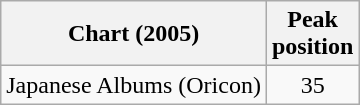<table class="wikitable sortable">
<tr>
<th>Chart (2005)</th>
<th>Peak<br>position</th>
</tr>
<tr>
<td>Japanese Albums (Oricon)</td>
<td align="center">35</td>
</tr>
</table>
